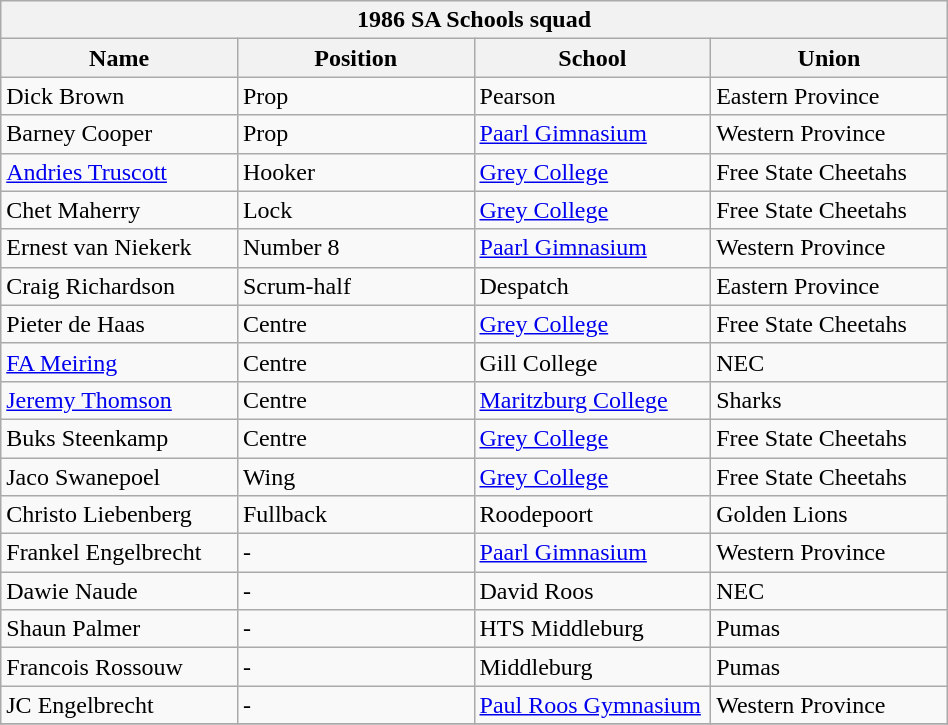<table class="wikitable" style="text-align:left; width:50%">
<tr>
<th colspan="100%">1986 SA Schools squad</th>
</tr>
<tr>
<th style="width:25%;">Name</th>
<th style="width:25%;">Position</th>
<th style="width:25%;">School</th>
<th style="width:25%;">Union</th>
</tr>
<tr>
<td>Dick Brown</td>
<td>Prop</td>
<td>Pearson</td>
<td>Eastern Province</td>
</tr>
<tr>
<td>Barney Cooper</td>
<td>Prop</td>
<td><a href='#'>Paarl Gimnasium</a></td>
<td>Western Province</td>
</tr>
<tr>
<td><a href='#'>Andries Truscott</a></td>
<td>Hooker</td>
<td><a href='#'>Grey College</a></td>
<td>Free State Cheetahs</td>
</tr>
<tr>
<td>Chet Maherry</td>
<td>Lock</td>
<td><a href='#'>Grey College</a></td>
<td>Free State Cheetahs</td>
</tr>
<tr>
<td>Ernest van Niekerk</td>
<td>Number 8</td>
<td><a href='#'>Paarl Gimnasium</a></td>
<td>Western Province</td>
</tr>
<tr>
<td>Craig Richardson</td>
<td>Scrum-half</td>
<td>Despatch</td>
<td>Eastern Province</td>
</tr>
<tr>
<td>Pieter de Haas</td>
<td>Centre</td>
<td><a href='#'>Grey College</a></td>
<td>Free State Cheetahs</td>
</tr>
<tr>
<td><a href='#'>FA Meiring</a></td>
<td>Centre</td>
<td>Gill College</td>
<td>NEC</td>
</tr>
<tr>
<td><a href='#'>Jeremy Thomson</a></td>
<td>Centre</td>
<td><a href='#'>Maritzburg College</a></td>
<td>Sharks</td>
</tr>
<tr>
<td>Buks Steenkamp</td>
<td>Centre</td>
<td><a href='#'>Grey College</a></td>
<td>Free State Cheetahs</td>
</tr>
<tr>
<td>Jaco Swanepoel</td>
<td>Wing</td>
<td><a href='#'>Grey College</a></td>
<td>Free State Cheetahs</td>
</tr>
<tr>
<td>Christo Liebenberg</td>
<td>Fullback</td>
<td>Roodepoort</td>
<td>Golden Lions</td>
</tr>
<tr>
<td>Frankel Engelbrecht</td>
<td>-</td>
<td><a href='#'>Paarl Gimnasium</a></td>
<td>Western Province</td>
</tr>
<tr>
<td>Dawie Naude</td>
<td>-</td>
<td>David Roos</td>
<td>NEC</td>
</tr>
<tr>
<td>Shaun Palmer</td>
<td>-</td>
<td>HTS Middleburg</td>
<td>Pumas</td>
</tr>
<tr>
<td>Francois Rossouw</td>
<td>-</td>
<td>Middleburg</td>
<td>Pumas</td>
</tr>
<tr>
<td>JC Engelbrecht</td>
<td>-</td>
<td><a href='#'>Paul Roos Gymnasium</a></td>
<td>Western Province</td>
</tr>
<tr>
</tr>
</table>
